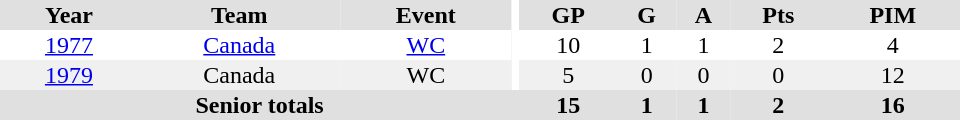<table border="0" cellpadding="1" cellspacing="0" ID="Table3" style="text-align:center; width:40em">
<tr bgcolor="#e0e0e0">
<th>Year</th>
<th>Team</th>
<th>Event</th>
<th rowspan="102" bgcolor="#ffffff"></th>
<th>GP</th>
<th>G</th>
<th>A</th>
<th>Pts</th>
<th>PIM</th>
</tr>
<tr>
<td><a href='#'>1977</a></td>
<td><a href='#'>Canada</a></td>
<td><a href='#'>WC</a></td>
<td>10</td>
<td>1</td>
<td>1</td>
<td>2</td>
<td>4</td>
</tr>
<tr bgcolor="#f0f0f0">
<td><a href='#'>1979</a></td>
<td>Canada</td>
<td>WC</td>
<td>5</td>
<td>0</td>
<td>0</td>
<td>0</td>
<td>12</td>
</tr>
<tr bgcolor="#e0e0e0">
<th colspan="4">Senior totals</th>
<th>15</th>
<th>1</th>
<th>1</th>
<th>2</th>
<th>16</th>
</tr>
</table>
